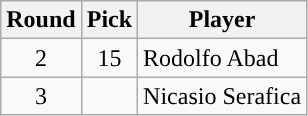<table class="wikitable sortable sortable">
<tr>
<th>Round</th>
<th>Pick</th>
<th>Player</th>
</tr>
<tr>
<td align="center">2</td>
<td align="center">15</td>
<td>Rodolfo Abad</td>
</tr>
<tr>
<td align="center">3</td>
<td align="center"></td>
<td>Nicasio Serafica</td>
</tr>
</table>
